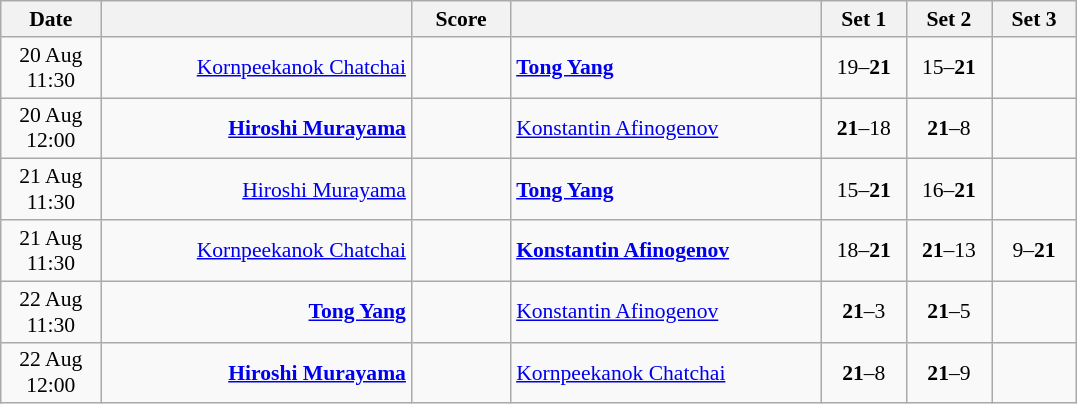<table class="wikitable" style="text-align:center; font-size:90%">
<tr>
<th width="60">Date</th>
<th align="right" width="200"></th>
<th width="60">Score</th>
<th align="left" width="200"></th>
<th width="50">Set 1</th>
<th width="50">Set 2</th>
<th width="50">Set 3</th>
</tr>
<tr>
<td>20 Aug<br>11:30</td>
<td align="right"><a href='#'>Kornpeekanok Chatchai</a> </td>
<td align="center"></td>
<td align="left"><strong> <a href='#'>Tong Yang</a></strong></td>
<td>19–<strong>21</strong></td>
<td>15–<strong>21</strong></td>
<td></td>
</tr>
<tr>
<td>20 Aug<br>12:00</td>
<td align="right"><strong><a href='#'>Hiroshi Murayama</a> </strong></td>
<td align="center"></td>
<td align="left"> <a href='#'>Konstantin Afinogenov</a></td>
<td><strong>21</strong>–18</td>
<td><strong>21</strong>–8</td>
<td></td>
</tr>
<tr>
<td>21 Aug<br>11:30</td>
<td align="right"><a href='#'>Hiroshi Murayama</a> </td>
<td align="center"></td>
<td align="left"><strong> <a href='#'>Tong Yang</a></strong></td>
<td>15–<strong>21</strong></td>
<td>16–<strong>21</strong></td>
<td></td>
</tr>
<tr>
<td>21 Aug<br>11:30</td>
<td align="right"><a href='#'>Kornpeekanok Chatchai</a> </td>
<td align="center"></td>
<td align="left"><strong> <a href='#'>Konstantin Afinogenov</a></strong></td>
<td>18–<strong>21</strong></td>
<td><strong>21</strong>–13</td>
<td>9–<strong>21</strong></td>
</tr>
<tr>
<td>22 Aug<br>11:30</td>
<td align="right"><strong><a href='#'>Tong Yang</a> </strong></td>
<td align="center"></td>
<td align="left"> <a href='#'>Konstantin Afinogenov</a></td>
<td><strong>21</strong>–3</td>
<td><strong>21</strong>–5</td>
<td></td>
</tr>
<tr>
<td>22 Aug<br>12:00</td>
<td align="right"><strong><a href='#'>Hiroshi Murayama</a> </strong></td>
<td align="center"></td>
<td align="left"> <a href='#'>Kornpeekanok Chatchai</a></td>
<td><strong>21</strong>–8</td>
<td><strong>21</strong>–9</td>
<td></td>
</tr>
</table>
